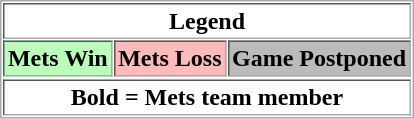<table align="center" border="1" cellpadding="2" cellspacing="1" style="border:1px solid #aaa">
<tr>
<th colspan=3>Legend</th>
</tr>
<tr>
<th bgcolor="bbffbb">Mets Win</th>
<th bgcolor="ffbbbb">Mets Loss</th>
<th bgcolor="bbbbbb">Game Postponed</th>
</tr>
<tr>
</tr>
<tr>
<th colspan=3>Bold = Mets team member</th>
</tr>
</table>
